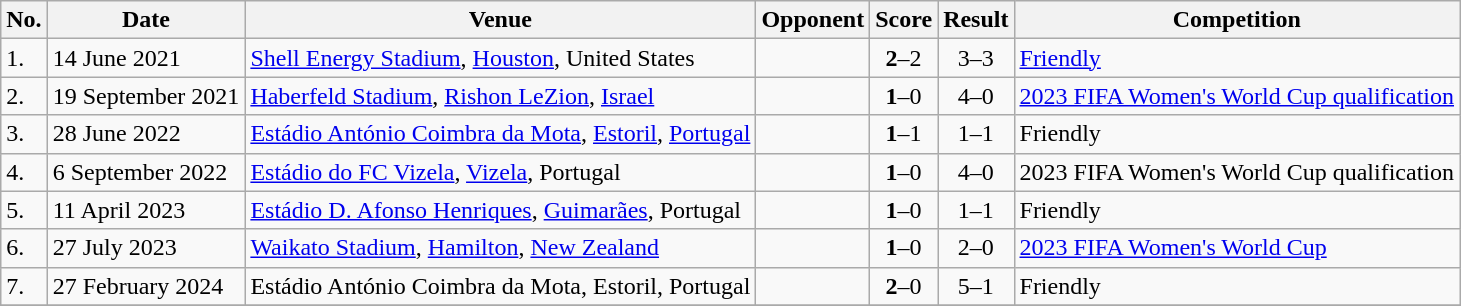<table class="wikitable">
<tr>
<th>No.</th>
<th>Date</th>
<th>Venue</th>
<th>Opponent</th>
<th>Score</th>
<th>Result</th>
<th>Competition</th>
</tr>
<tr>
<td>1.</td>
<td>14 June 2021</td>
<td><a href='#'>Shell Energy Stadium</a>, <a href='#'>Houston</a>, United States</td>
<td></td>
<td align=center><strong>2</strong>–2</td>
<td align=center>3–3</td>
<td><a href='#'>Friendly</a></td>
</tr>
<tr>
<td>2.</td>
<td>19 September 2021</td>
<td><a href='#'>Haberfeld Stadium</a>, <a href='#'>Rishon LeZion</a>, <a href='#'>Israel</a></td>
<td></td>
<td align=center><strong>1</strong>–0</td>
<td align=center>4–0</td>
<td><a href='#'>2023 FIFA Women's World Cup qualification</a></td>
</tr>
<tr>
<td>3.</td>
<td>28 June 2022</td>
<td><a href='#'>Estádio António Coimbra da Mota</a>, <a href='#'>Estoril</a>, <a href='#'>Portugal</a></td>
<td></td>
<td align=center><strong>1</strong>–1</td>
<td align=center>1–1</td>
<td>Friendly</td>
</tr>
<tr>
<td>4.</td>
<td>6 September 2022</td>
<td><a href='#'>Estádio do FC Vizela</a>, <a href='#'>Vizela</a>, Portugal</td>
<td></td>
<td align=center><strong>1</strong>–0</td>
<td align=center>4–0</td>
<td>2023 FIFA Women's World Cup qualification</td>
</tr>
<tr>
<td>5.</td>
<td>11 April 2023</td>
<td><a href='#'>Estádio D. Afonso Henriques</a>, <a href='#'>Guimarães</a>, Portugal</td>
<td></td>
<td align=center><strong>1</strong>–0</td>
<td align=center>1–1</td>
<td>Friendly</td>
</tr>
<tr>
<td>6.</td>
<td>27 July 2023</td>
<td><a href='#'>Waikato Stadium</a>, <a href='#'>Hamilton</a>, <a href='#'>New Zealand</a></td>
<td></td>
<td align=center><strong>1</strong>–0</td>
<td align=center>2–0</td>
<td><a href='#'>2023 FIFA Women's World Cup</a></td>
</tr>
<tr>
<td>7.</td>
<td>27 February 2024</td>
<td>Estádio António Coimbra da Mota, Estoril, Portugal</td>
<td></td>
<td align=center><strong>2</strong>–0</td>
<td align=center>5–1</td>
<td>Friendly</td>
</tr>
<tr>
</tr>
</table>
